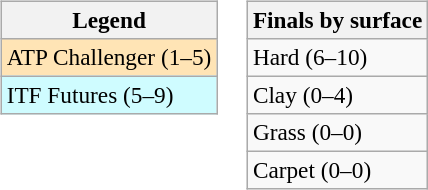<table>
<tr valign=top>
<td><br><table class=wikitable style=font-size:97%>
<tr>
<th>Legend</th>
</tr>
<tr bgcolor=moccasin>
<td>ATP Challenger (1–5)</td>
</tr>
<tr bgcolor=cffcff>
<td>ITF Futures (5–9)</td>
</tr>
</table>
</td>
<td><br><table class=wikitable style=font-size:97%>
<tr>
<th>Finals by surface</th>
</tr>
<tr>
<td>Hard (6–10)</td>
</tr>
<tr>
<td>Clay (0–4)</td>
</tr>
<tr>
<td>Grass (0–0)</td>
</tr>
<tr>
<td>Carpet (0–0)</td>
</tr>
</table>
</td>
</tr>
</table>
